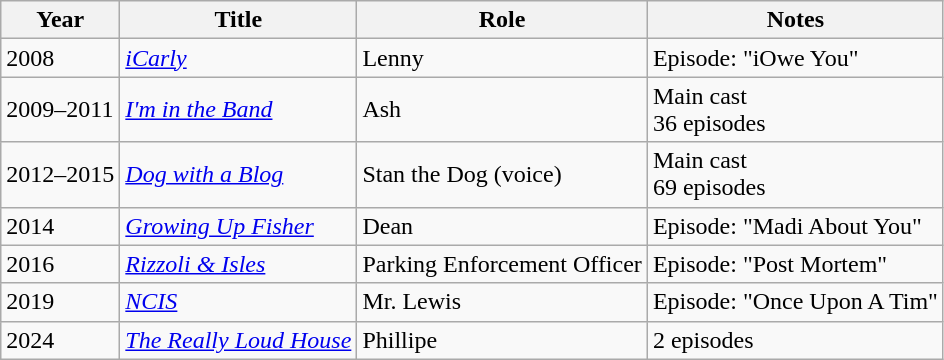<table class="wikitable sortable">
<tr>
<th>Year</th>
<th>Title</th>
<th>Role</th>
<th>Notes</th>
</tr>
<tr>
<td>2008</td>
<td><em><a href='#'>iCarly</a></em></td>
<td>Lenny</td>
<td>Episode: "iOwe You"</td>
</tr>
<tr>
<td>2009–2011</td>
<td><em><a href='#'>I'm in the Band</a></em></td>
<td>Ash</td>
<td>Main cast<br>36 episodes</td>
</tr>
<tr>
<td>2012–2015</td>
<td><em><a href='#'>Dog with a Blog</a></em></td>
<td>Stan the Dog (voice)</td>
<td>Main cast<br>69 episodes</td>
</tr>
<tr>
<td>2014</td>
<td><em><a href='#'>Growing Up Fisher</a></em></td>
<td>Dean</td>
<td>Episode: "Madi About You"</td>
</tr>
<tr>
<td>2016</td>
<td><em><a href='#'>Rizzoli & Isles</a></em></td>
<td>Parking Enforcement Officer</td>
<td>Episode: "Post Mortem"</td>
</tr>
<tr>
<td>2019</td>
<td><em><a href='#'>NCIS</a></em></td>
<td>Mr. Lewis</td>
<td>Episode: "Once Upon A Tim"</td>
</tr>
<tr>
<td>2024</td>
<td><em><a href='#'>The Really Loud House</a></em></td>
<td>Phillipe</td>
<td>2 episodes</td>
</tr>
</table>
